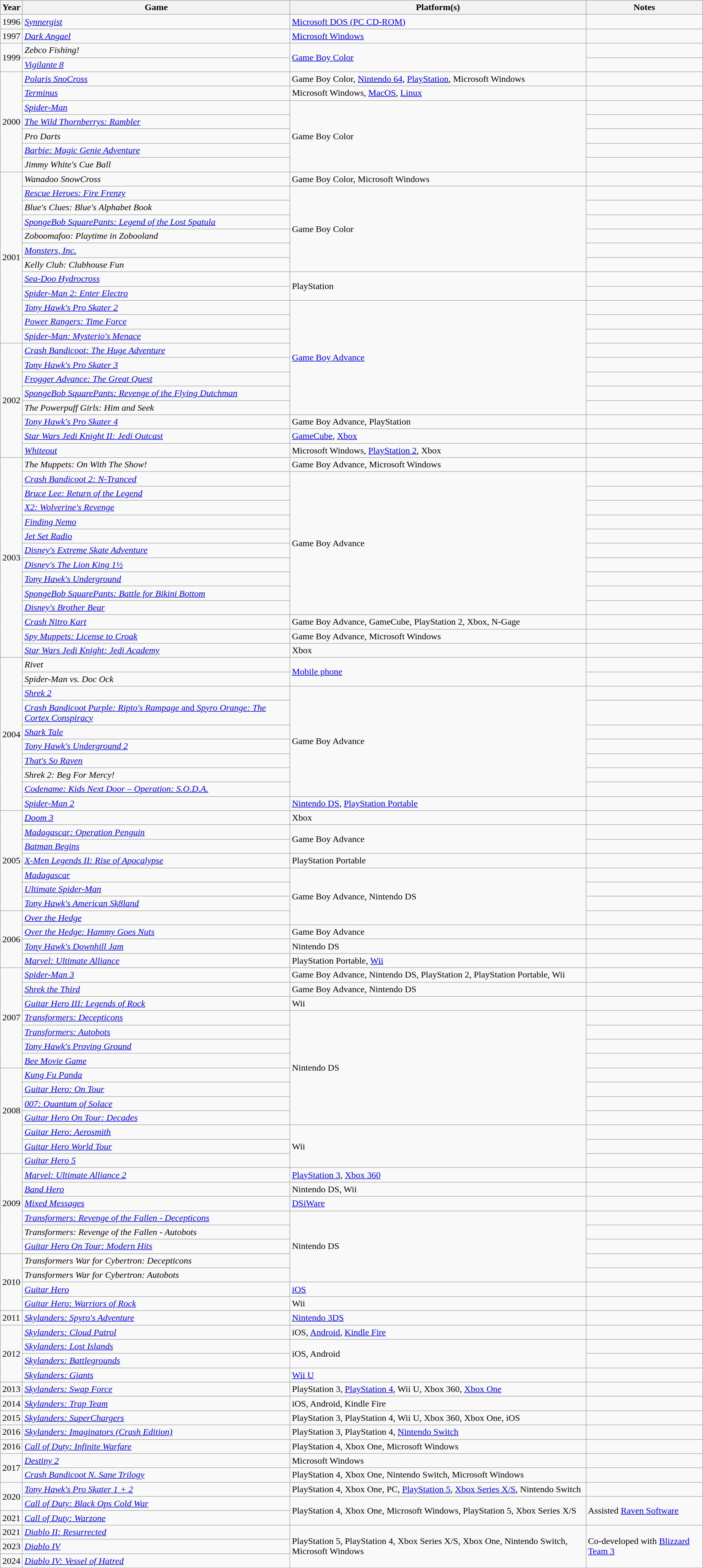<table class="wikitable sortable">
<tr>
<th>Year</th>
<th>Game</th>
<th>Platform(s)</th>
<th>Notes</th>
</tr>
<tr>
<td>1996</td>
<td><em><a href='#'>Synnergist</a></em></td>
<td><a href='#'>Microsoft DOS (PC CD-ROM)</a></td>
<td></td>
</tr>
<tr>
<td>1997</td>
<td><em><a href='#'>Dark Angael</a></em></td>
<td><a href='#'>Microsoft Windows</a></td>
<td></td>
</tr>
<tr>
<td rowspan = "2">1999</td>
<td><em>Zebco Fishing!</em></td>
<td rowspan = "2"><a href='#'>Game Boy Color</a></td>
<td></td>
</tr>
<tr>
<td><em><a href='#'>Vigilante 8</a></em></td>
<td></td>
</tr>
<tr>
<td rowspan = "7">2000</td>
<td><em><a href='#'>Polaris SnoCross</a></em></td>
<td>Game Boy Color, <a href='#'>Nintendo 64</a>, <a href='#'>PlayStation</a>, Microsoft Windows</td>
<td></td>
</tr>
<tr>
<td><em><a href='#'>Terminus</a></em></td>
<td>Microsoft Windows, <a href='#'>MacOS</a>, <a href='#'>Linux</a></td>
<td></td>
</tr>
<tr>
<td><em><a href='#'>Spider-Man</a></em></td>
<td rowspan = "5">Game Boy Color</td>
<td></td>
</tr>
<tr>
<td><em><a href='#'>The Wild Thornberrys: Rambler</a></em></td>
<td></td>
</tr>
<tr>
<td><em>Pro Darts</em></td>
<td></td>
</tr>
<tr>
<td><em><a href='#'>Barbie: Magic Genie Adventure</a></em></td>
<td></td>
</tr>
<tr>
<td><em>Jimmy White's Cue Ball</em></td>
<td></td>
</tr>
<tr>
<td rowspan = "12">2001</td>
<td><em>Wanadoo SnowCross</em></td>
<td>Game Boy Color, Microsoft Windows</td>
<td></td>
</tr>
<tr>
<td><em><a href='#'>Rescue Heroes: Fire Frenzy</a></em></td>
<td rowspan = "6">Game Boy Color</td>
<td></td>
</tr>
<tr>
<td><em>Blue's Clues: Blue's Alphabet Book</em></td>
<td></td>
</tr>
<tr>
<td><em><a href='#'>SpongeBob SquarePants: Legend of the Lost Spatula</a></em></td>
<td></td>
</tr>
<tr>
<td><em>Zoboomafoo: Playtime in Zobooland</em></td>
<td></td>
</tr>
<tr>
<td><em><a href='#'>Monsters, Inc.</a></em></td>
<td></td>
</tr>
<tr>
<td><em>Kelly Club: Clubhouse Fun</em></td>
<td></td>
</tr>
<tr>
<td><em><a href='#'>Sea-Doo Hydrocross</a></em></td>
<td rowspan = "2">PlayStation</td>
<td></td>
</tr>
<tr>
<td><em><a href='#'>Spider-Man 2: Enter Electro</a></em></td>
<td></td>
</tr>
<tr>
<td><em><a href='#'>Tony Hawk's Pro Skater 2</a></em></td>
<td rowspan = "8"><a href='#'>Game Boy Advance</a></td>
<td></td>
</tr>
<tr>
<td><em><a href='#'>Power Rangers: Time Force</a></em></td>
<td></td>
</tr>
<tr>
<td><em><a href='#'>Spider-Man: Mysterio's Menace</a></em></td>
<td></td>
</tr>
<tr>
<td rowspan = "8">2002</td>
<td><em><a href='#'>Crash Bandicoot: The Huge Adventure</a></em></td>
<td></td>
</tr>
<tr>
<td><em><a href='#'>Tony Hawk's Pro Skater 3</a></em></td>
<td></td>
</tr>
<tr>
<td><em><a href='#'>Frogger Advance: The Great Quest</a></em></td>
<td></td>
</tr>
<tr>
<td><em><a href='#'>SpongeBob SquarePants: Revenge of the Flying Dutchman</a></em></td>
<td></td>
</tr>
<tr>
<td><em>The Powerpuff Girls: Him and Seek</em></td>
<td></td>
</tr>
<tr>
<td><em><a href='#'>Tony Hawk's Pro Skater 4</a></em></td>
<td>Game Boy Advance, PlayStation</td>
<td></td>
</tr>
<tr>
<td><em><a href='#'>Star Wars Jedi Knight II: Jedi Outcast</a></em></td>
<td><a href='#'>GameCube</a>, <a href='#'>Xbox</a></td>
<td></td>
</tr>
<tr>
<td><em><a href='#'>Whiteout</a></em></td>
<td>Microsoft Windows, <a href='#'>PlayStation 2</a>, Xbox</td>
<td></td>
</tr>
<tr>
<td rowspan = "14">2003</td>
<td><em>The Muppets: On With The Show!</em></td>
<td>Game Boy Advance, Microsoft Windows</td>
<td></td>
</tr>
<tr>
<td><em><a href='#'>Crash Bandicoot 2: N-Tranced</a></em></td>
<td rowspan = "10">Game Boy Advance</td>
<td></td>
</tr>
<tr>
<td><em><a href='#'>Bruce Lee: Return of the Legend</a></em></td>
<td></td>
</tr>
<tr>
<td><em><a href='#'>X2: Wolverine's Revenge</a></em></td>
<td></td>
</tr>
<tr>
<td><em><a href='#'>Finding Nemo</a></em></td>
<td></td>
</tr>
<tr>
<td><em><a href='#'>Jet Set Radio</a></em></td>
<td></td>
</tr>
<tr>
<td><em><a href='#'>Disney's Extreme Skate Adventure</a></em></td>
<td></td>
</tr>
<tr>
<td><em><a href='#'>Disney's The Lion King 1½</a></em></td>
<td></td>
</tr>
<tr>
<td><em><a href='#'>Tony Hawk's Underground</a></em></td>
<td></td>
</tr>
<tr>
<td><em><a href='#'>SpongeBob SquarePants: Battle for Bikini Bottom</a></em></td>
<td></td>
</tr>
<tr>
<td><em><a href='#'>Disney's Brother Bear</a></em></td>
<td></td>
</tr>
<tr>
<td><em><a href='#'>Crash Nitro Kart</a></em></td>
<td>Game Boy Advance, GameCube, PlayStation 2, Xbox, N-Gage</td>
<td></td>
</tr>
<tr>
<td><em><a href='#'>Spy Muppets: License to Croak</a></em></td>
<td>Game Boy Advance, Microsoft Windows</td>
<td></td>
</tr>
<tr>
<td><em><a href='#'>Star Wars Jedi Knight: Jedi Academy</a></em></td>
<td>Xbox</td>
<td></td>
</tr>
<tr>
<td rowspan = "10">2004</td>
<td><em>Rivet</em></td>
<td rowspan = "2"><a href='#'>Mobile phone</a></td>
<td></td>
</tr>
<tr>
<td><em>Spider-Man vs. Doc Ock</em></td>
<td></td>
</tr>
<tr>
<td><em><a href='#'>Shrek 2</a></em></td>
<td rowspan = "7">Game Boy Advance</td>
<td></td>
</tr>
<tr>
<td><a href='#'><em>Crash Bandicoot Purple: Ripto's Rampage</em> and <em>Spyro Orange: The Cortex Conspiracy</em></a></td>
<td></td>
</tr>
<tr>
<td><em><a href='#'>Shark Tale</a></em></td>
<td></td>
</tr>
<tr>
<td><em><a href='#'>Tony Hawk's Underground 2</a></em></td>
<td></td>
</tr>
<tr>
<td><em><a href='#'>That's So Raven</a></em></td>
<td></td>
</tr>
<tr>
<td><em>Shrek 2: Beg For Mercy!</em></td>
<td></td>
</tr>
<tr>
<td><em><a href='#'>Codename: Kids Next Door – Operation: S.O.D.A.</a></em></td>
<td></td>
</tr>
<tr>
<td><em><a href='#'>Spider-Man 2</a></em></td>
<td><a href='#'>Nintendo DS</a>, <a href='#'>PlayStation Portable</a></td>
<td></td>
</tr>
<tr>
<td rowspan = "7">2005</td>
<td><em><a href='#'>Doom 3</a></em></td>
<td>Xbox</td>
<td></td>
</tr>
<tr>
<td><em><a href='#'>Madagascar: Operation Penguin</a></em></td>
<td rowspan = "2">Game Boy Advance</td>
<td></td>
</tr>
<tr>
<td><em><a href='#'>Batman Begins</a></em></td>
<td></td>
</tr>
<tr>
<td><em><a href='#'>X-Men Legends II: Rise of Apocalypse</a></em></td>
<td>PlayStation Portable</td>
<td></td>
</tr>
<tr>
<td><em><a href='#'>Madagascar</a></em></td>
<td rowspan = "4">Game Boy Advance, Nintendo DS</td>
<td></td>
</tr>
<tr>
<td><em><a href='#'>Ultimate Spider-Man</a></em></td>
<td></td>
</tr>
<tr>
<td><em><a href='#'>Tony Hawk's American Sk8land</a></em></td>
<td></td>
</tr>
<tr>
<td rowspan = "4">2006</td>
<td><em><a href='#'>Over the Hedge</a></em></td>
<td></td>
</tr>
<tr>
<td><em><a href='#'>Over the Hedge: Hammy Goes Nuts</a></em></td>
<td>Game Boy Advance</td>
<td></td>
</tr>
<tr>
<td><em><a href='#'>Tony Hawk's Downhill Jam</a></em></td>
<td>Nintendo DS</td>
<td></td>
</tr>
<tr>
<td><em><a href='#'>Marvel: Ultimate Alliance</a></em></td>
<td>PlayStation Portable, <a href='#'>Wii</a></td>
<td></td>
</tr>
<tr>
<td rowspan = "7">2007</td>
<td><em><a href='#'>Spider-Man 3</a></em></td>
<td>Game Boy Advance, Nintendo DS, PlayStation 2, PlayStation Portable, Wii</td>
<td></td>
</tr>
<tr>
<td><em><a href='#'>Shrek the Third</a></em></td>
<td>Game Boy Advance, Nintendo DS</td>
<td></td>
</tr>
<tr>
<td><em><a href='#'>Guitar Hero III: Legends of Rock</a></em></td>
<td>Wii</td>
<td></td>
</tr>
<tr>
<td><em><a href='#'>Transformers: Decepticons</a></em></td>
<td rowspan = "8">Nintendo DS</td>
<td></td>
</tr>
<tr>
<td><em><a href='#'>Transformers: Autobots</a></em></td>
<td></td>
</tr>
<tr>
<td><em><a href='#'>Tony Hawk's Proving Ground</a></em></td>
<td></td>
</tr>
<tr>
<td><em><a href='#'>Bee Movie Game</a></em></td>
<td></td>
</tr>
<tr>
<td rowspan = "6">2008</td>
<td><em><a href='#'>Kung Fu Panda</a></em></td>
<td></td>
</tr>
<tr>
<td><em><a href='#'>Guitar Hero: On Tour</a></em></td>
<td></td>
</tr>
<tr>
<td><em><a href='#'>007: Quantum of Solace</a></em></td>
<td></td>
</tr>
<tr>
<td><em><a href='#'>Guitar Hero On Tour: Decades</a></em></td>
<td></td>
</tr>
<tr>
<td><em><a href='#'>Guitar Hero: Aerosmith</a></em></td>
<td rowspan = "3">Wii</td>
<td></td>
</tr>
<tr>
<td><em><a href='#'>Guitar Hero World Tour</a></em></td>
<td></td>
</tr>
<tr>
<td rowspan = "7">2009</td>
<td><em><a href='#'>Guitar Hero 5</a></em></td>
<td></td>
</tr>
<tr>
<td><em><a href='#'>Marvel: Ultimate Alliance 2</a></em></td>
<td><a href='#'>PlayStation 3</a>, <a href='#'>Xbox 360</a></td>
<td></td>
</tr>
<tr>
<td><em><a href='#'>Band Hero</a></em></td>
<td>Nintendo DS, Wii</td>
<td></td>
</tr>
<tr>
<td><em><a href='#'>Mixed Messages</a></em></td>
<td><a href='#'>DSiWare</a></td>
<td></td>
</tr>
<tr>
<td><em><a href='#'>Transformers: Revenge of the Fallen - Decepticons</a></em></td>
<td rowspan = "5">Nintendo DS</td>
<td></td>
</tr>
<tr>
<td><em>Transformers: Revenge of the Fallen - Autobots</em></td>
<td></td>
</tr>
<tr>
<td><em><a href='#'>Guitar Hero On Tour: Modern Hits</a></em></td>
<td></td>
</tr>
<tr>
<td rowspan = "4">2010</td>
<td><em>Transformers War for Cybertron: Decepticons</em></td>
<td></td>
</tr>
<tr>
<td><em>Transformers War for Cybertron: Autobots</em></td>
<td></td>
</tr>
<tr>
<td><em><a href='#'>Guitar Hero</a></em></td>
<td><a href='#'>iOS</a></td>
<td></td>
</tr>
<tr>
<td><em><a href='#'>Guitar Hero: Warriors of Rock</a></em></td>
<td>Wii</td>
<td></td>
</tr>
<tr>
<td>2011</td>
<td><em><a href='#'>Skylanders: Spyro's Adventure</a></em></td>
<td><a href='#'>Nintendo 3DS</a></td>
<td></td>
</tr>
<tr>
<td rowspan = "4">2012</td>
<td><em><a href='#'>Skylanders: Cloud Patrol</a></em></td>
<td>iOS, <a href='#'>Android</a>, <a href='#'>Kindle Fire</a></td>
<td></td>
</tr>
<tr>
<td><em><a href='#'>Skylanders: Lost Islands</a></em></td>
<td rowspan = "2">iOS, Android</td>
<td></td>
</tr>
<tr>
<td><em><a href='#'>Skylanders: Battlegrounds</a></em></td>
<td></td>
</tr>
<tr>
<td><em><a href='#'>Skylanders: Giants</a></em></td>
<td><a href='#'>Wii U</a></td>
<td></td>
</tr>
<tr>
<td>2013</td>
<td><em><a href='#'>Skylanders: Swap Force</a></em></td>
<td>PlayStation 3, <a href='#'>PlayStation 4</a>, Wii U, Xbox 360, <a href='#'>Xbox One</a></td>
<td></td>
</tr>
<tr>
<td>2014</td>
<td><em><a href='#'>Skylanders: Trap Team</a></em></td>
<td>iOS, Android, Kindle Fire</td>
<td></td>
</tr>
<tr>
<td>2015</td>
<td><em><a href='#'>Skylanders: SuperChargers</a></em></td>
<td>PlayStation 3, PlayStation 4, Wii U, Xbox 360, Xbox One, iOS</td>
<td></td>
</tr>
<tr>
<td>2016</td>
<td><em><a href='#'>Skylanders: Imaginators (Crash Edition)</a></em></td>
<td>PlayStation 3, PlayStation 4, <a href='#'>Nintendo Switch</a></td>
<td></td>
</tr>
<tr>
<td>2016</td>
<td><em><a href='#'>Call of Duty: Infinite Warfare</a></em></td>
<td>PlayStation 4, Xbox One, Microsoft Windows</td>
<td></td>
</tr>
<tr>
<td rowspan="2">2017</td>
<td><em><a href='#'>Destiny 2</a></em></td>
<td>Microsoft Windows</td>
<td></td>
</tr>
<tr>
<td><em><a href='#'>Crash Bandicoot N. Sane Trilogy</a></em></td>
<td>PlayStation 4, Xbox One, Nintendo Switch, Microsoft Windows</td>
<td></td>
</tr>
<tr>
<td rowspan="2">2020</td>
<td><em><a href='#'>Tony Hawk's Pro Skater 1 + 2</a></em></td>
<td>PlayStation 4, Xbox One, PC, <a href='#'>PlayStation 5</a>, <a href='#'>Xbox Series X/S</a>, Nintendo Switch</td>
<td></td>
</tr>
<tr>
<td><em><a href='#'>Call of Duty: Black Ops Cold War</a></em></td>
<td rowspan="2">PlayStation 4, Xbox One, Microsoft Windows, PlayStation 5, Xbox Series X/S</td>
<td rowspan="2">Assisted <a href='#'>Raven Software</a></td>
</tr>
<tr>
<td>2021</td>
<td><em><a href='#'>Call of Duty: Warzone</a></em></td>
</tr>
<tr>
<td>2021</td>
<td><em><a href='#'>Diablo II: Resurrected</a></em></td>
<td rowspan="3">PlayStation 5, PlayStation 4, Xbox Series X/S, Xbox One, Nintendo Switch, Microsoft Windows</td>
<td rowspan="3">Co-developed with <a href='#'>Blizzard Team 3</a></td>
</tr>
<tr>
<td>2023</td>
<td><em><a href='#'>Diablo IV</a></em></td>
</tr>
<tr>
<td>2024</td>
<td><em><a href='#'>Diablo IV: Vessel of Hatred</a></em></td>
</tr>
</table>
